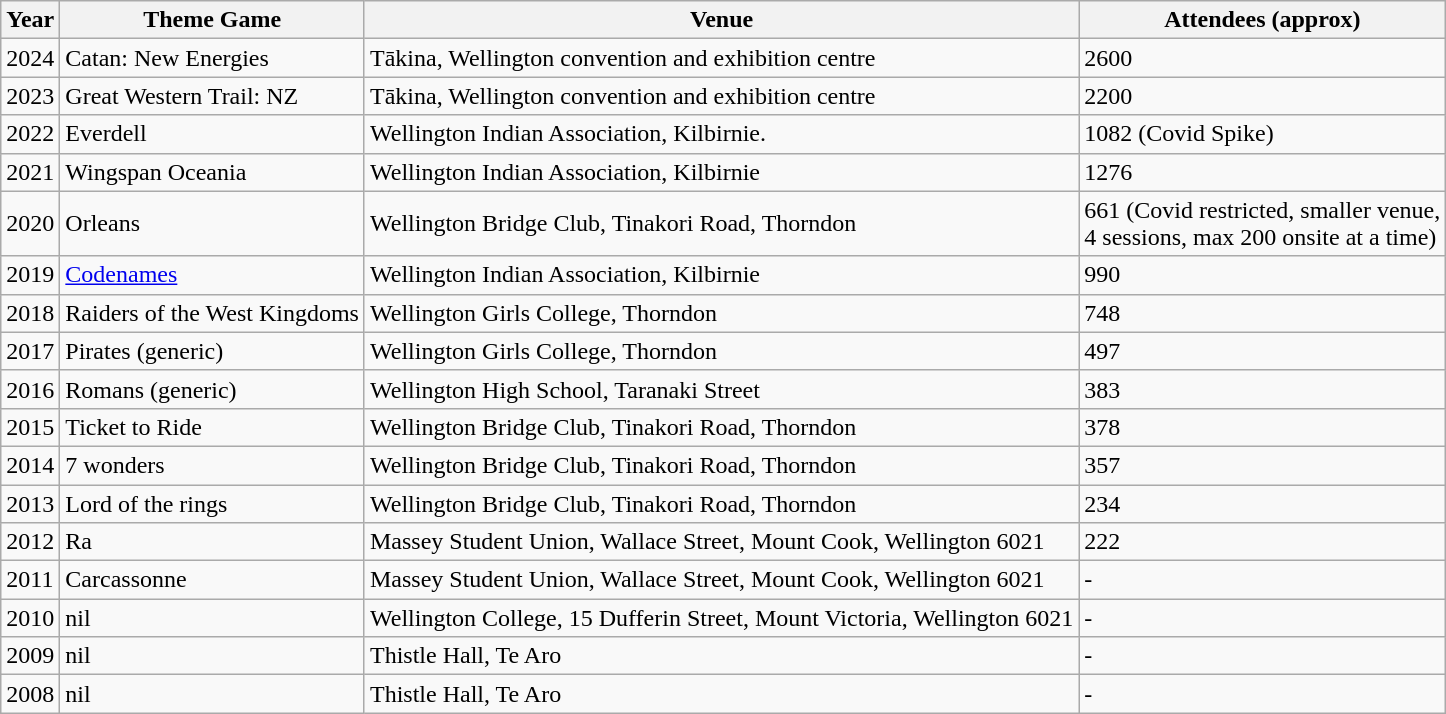<table class="wikitable">
<tr>
<th><strong>Year</strong></th>
<th><strong>Theme Game</strong></th>
<th><strong>Venue</strong></th>
<th>Attendees (approx)</th>
</tr>
<tr>
<td>2024</td>
<td>Catan: New Energies</td>
<td>Tākina, Wellington convention and exhibition centre</td>
<td>2600</td>
</tr>
<tr>
<td>2023</td>
<td>Great Western Trail: NZ</td>
<td>Tākina, Wellington convention and exhibition centre</td>
<td>2200</td>
</tr>
<tr>
<td>2022</td>
<td>Everdell</td>
<td>Wellington Indian Association, Kilbirnie.</td>
<td>1082 (Covid Spike)</td>
</tr>
<tr>
<td>2021</td>
<td>Wingspan Oceania</td>
<td>Wellington Indian Association, Kilbirnie</td>
<td>1276</td>
</tr>
<tr>
<td>2020</td>
<td>Orleans</td>
<td>Wellington Bridge Club, Tinakori Road, Thorndon</td>
<td>661 (Covid restricted, smaller venue,<br>4 sessions, max 200 onsite at a time)</td>
</tr>
<tr>
<td>2019</td>
<td><a href='#'>Codenames</a></td>
<td>Wellington Indian Association, Kilbirnie</td>
<td>990</td>
</tr>
<tr>
<td>2018</td>
<td>Raiders of the West Kingdoms</td>
<td>Wellington Girls College, Thorndon</td>
<td>748</td>
</tr>
<tr>
<td>2017</td>
<td>Pirates (generic)</td>
<td>Wellington Girls College, Thorndon</td>
<td>497</td>
</tr>
<tr>
<td>2016</td>
<td>Romans (generic)</td>
<td>Wellington High School, Taranaki Street</td>
<td>383</td>
</tr>
<tr>
<td>2015</td>
<td>Ticket to Ride</td>
<td>Wellington Bridge Club, Tinakori Road, Thorndon</td>
<td>378</td>
</tr>
<tr>
<td>2014</td>
<td>7 wonders</td>
<td>Wellington Bridge Club, Tinakori Road, Thorndon</td>
<td>357</td>
</tr>
<tr>
<td>2013</td>
<td>Lord of the rings</td>
<td>Wellington Bridge Club, Tinakori Road, Thorndon</td>
<td>234</td>
</tr>
<tr>
<td>2012</td>
<td>Ra</td>
<td>Massey Student Union, Wallace Street, Mount Cook, Wellington 6021</td>
<td>222</td>
</tr>
<tr>
<td>2011</td>
<td>Carcassonne</td>
<td>Massey Student Union, Wallace Street, Mount Cook, Wellington 6021</td>
<td>-</td>
</tr>
<tr>
<td>2010</td>
<td>nil</td>
<td>Wellington College, 15 Dufferin Street, Mount Victoria, Wellington 6021</td>
<td>-</td>
</tr>
<tr>
<td>2009</td>
<td>nil</td>
<td>Thistle Hall, Te Aro</td>
<td>-</td>
</tr>
<tr>
<td>2008</td>
<td>nil</td>
<td>Thistle Hall, Te Aro</td>
<td>-</td>
</tr>
</table>
